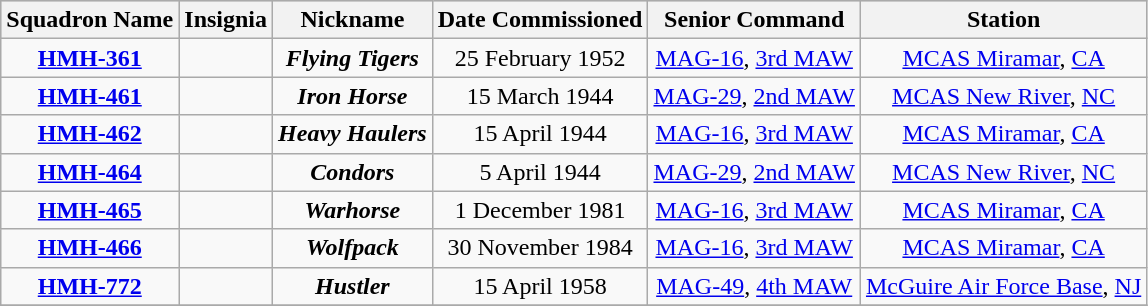<table class="wikitable sortable" style="text-align:center;">
<tr style="background:#CCCCCC;">
<th><strong>Squadron Name</strong></th>
<th><strong>Insignia</strong></th>
<th><strong>Nickname</strong></th>
<th><strong>Date Commissioned</strong></th>
<th><strong>Senior Command</strong></th>
<th><strong>Station</strong></th>
</tr>
<tr>
<td><strong><a href='#'>HMH-361</a></strong></td>
<td></td>
<td><strong><em>Flying Tigers</em></strong></td>
<td>25 February 1952</td>
<td><a href='#'>MAG-16</a>, <a href='#'>3rd MAW</a></td>
<td><a href='#'>MCAS Miramar</a>, <a href='#'>CA</a></td>
</tr>
<tr>
<td><strong><a href='#'>HMH-461</a></strong></td>
<td></td>
<td><strong><em>Iron Horse</em></strong></td>
<td>15 March 1944</td>
<td><a href='#'>MAG-29</a>, <a href='#'>2nd MAW</a></td>
<td><a href='#'>MCAS New River</a>, <a href='#'>NC</a></td>
</tr>
<tr>
<td><strong><a href='#'>HMH-462</a></strong></td>
<td></td>
<td><strong><em>Heavy Haulers</em></strong></td>
<td>15 April 1944</td>
<td><a href='#'>MAG-16</a>, <a href='#'>3rd MAW</a></td>
<td><a href='#'>MCAS Miramar</a>, <a href='#'>CA</a></td>
</tr>
<tr>
<td><strong><a href='#'>HMH-464</a></strong></td>
<td></td>
<td><strong><em>Condors</em></strong></td>
<td>5 April 1944</td>
<td><a href='#'>MAG-29</a>, <a href='#'>2nd MAW</a></td>
<td><a href='#'>MCAS New River</a>, <a href='#'>NC</a></td>
</tr>
<tr>
<td><strong><a href='#'>HMH-465</a></strong></td>
<td></td>
<td><strong><em>Warhorse</em></strong></td>
<td>1 December 1981</td>
<td><a href='#'>MAG-16</a>, <a href='#'>3rd MAW</a></td>
<td><a href='#'>MCAS Miramar</a>, <a href='#'>CA</a></td>
</tr>
<tr>
<td><strong><a href='#'>HMH-466</a></strong></td>
<td></td>
<td><strong><em>Wolfpack</em></strong></td>
<td>30 November 1984</td>
<td><a href='#'>MAG-16</a>, <a href='#'>3rd MAW</a></td>
<td><a href='#'>MCAS Miramar</a>, <a href='#'>CA</a></td>
</tr>
<tr>
<td><strong><a href='#'>HMH-772</a></strong></td>
<td></td>
<td><strong><em>Hustler</em></strong></td>
<td>15 April 1958</td>
<td><a href='#'>MAG-49</a>, <a href='#'>4th MAW</a></td>
<td><a href='#'>McGuire Air Force Base</a>, <a href='#'>NJ</a></td>
</tr>
<tr>
</tr>
</table>
